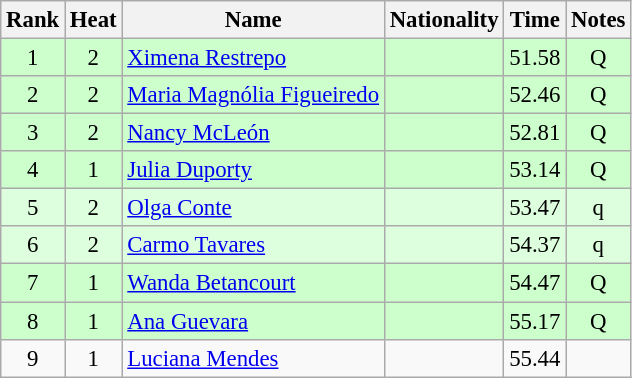<table class="wikitable sortable" style="text-align:center;font-size:95%">
<tr>
<th>Rank</th>
<th>Heat</th>
<th>Name</th>
<th>Nationality</th>
<th>Time</th>
<th>Notes</th>
</tr>
<tr bgcolor=ccffcc>
<td>1</td>
<td>2</td>
<td align=left><a href='#'>Ximena Restrepo</a></td>
<td align=left></td>
<td>51.58</td>
<td>Q</td>
</tr>
<tr bgcolor=ccffcc>
<td>2</td>
<td>2</td>
<td align=left><a href='#'>Maria Magnólia Figueiredo</a></td>
<td align=left></td>
<td>52.46</td>
<td>Q</td>
</tr>
<tr bgcolor=ccffcc>
<td>3</td>
<td>2</td>
<td align=left><a href='#'>Nancy McLeón</a></td>
<td align=left></td>
<td>52.81</td>
<td>Q</td>
</tr>
<tr bgcolor=ccffcc>
<td>4</td>
<td>1</td>
<td align=left><a href='#'>Julia Duporty</a></td>
<td align=left></td>
<td>53.14</td>
<td>Q</td>
</tr>
<tr bgcolor=ddffdd>
<td>5</td>
<td>2</td>
<td align=left><a href='#'>Olga Conte</a></td>
<td align=left></td>
<td>53.47</td>
<td>q</td>
</tr>
<tr bgcolor=ddffdd>
<td>6</td>
<td>2</td>
<td align=left><a href='#'>Carmo Tavares</a></td>
<td align=left></td>
<td>54.37</td>
<td>q</td>
</tr>
<tr bgcolor=ccffcc>
<td>7</td>
<td>1</td>
<td align=left><a href='#'>Wanda Betancourt</a></td>
<td align=left></td>
<td>54.47</td>
<td>Q</td>
</tr>
<tr bgcolor=ccffcc>
<td>8</td>
<td>1</td>
<td align=left><a href='#'>Ana Guevara</a></td>
<td align=left></td>
<td>55.17</td>
<td>Q</td>
</tr>
<tr>
<td>9</td>
<td>1</td>
<td align=left><a href='#'>Luciana Mendes</a></td>
<td align=left></td>
<td>55.44</td>
<td></td>
</tr>
</table>
